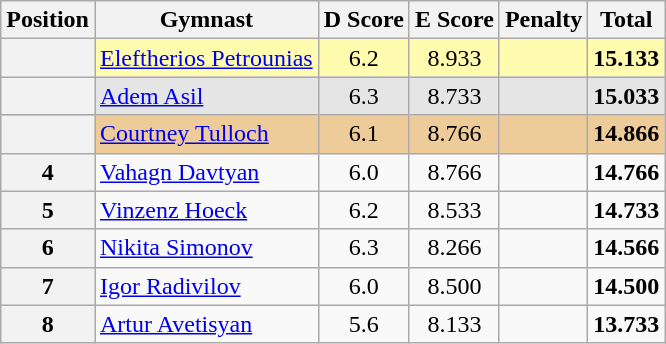<table style="text-align:center;" class="wikitable sortable">
<tr>
<th>Position</th>
<th>Gymnast</th>
<th>D Score</th>
<th>E Score</th>
<th>Penalty</th>
<th>Total</th>
</tr>
<tr style="background:#fffcaf;">
<th scope="row" style="text-align:center"></th>
<td style="text-align:left;"> <a href='#'>Eleftherios Petrounias</a></td>
<td>6.2</td>
<td>8.933</td>
<td></td>
<td><strong>15.133</strong></td>
</tr>
<tr style="background:#e5e5e5;">
<th scope="row" style="text-align:center"></th>
<td style="text-align:left;"> <a href='#'>Adem Asil</a></td>
<td>6.3</td>
<td>8.733</td>
<td></td>
<td><strong>15.033</strong></td>
</tr>
<tr style="background:#ec9;">
<th scope="row" style="text-align:center"></th>
<td style="text-align:left;"> <a href='#'>Courtney Tulloch</a></td>
<td>6.1</td>
<td>8.766</td>
<td></td>
<td><strong>14.866</strong></td>
</tr>
<tr>
<th>4</th>
<td style="text-align:left;"> <a href='#'>Vahagn Davtyan</a></td>
<td>6.0</td>
<td>8.766</td>
<td></td>
<td><strong>14.766</strong></td>
</tr>
<tr>
<th>5</th>
<td style="text-align:left;"> <a href='#'>Vinzenz Hoeck</a></td>
<td>6.2</td>
<td>8.533</td>
<td></td>
<td><strong>14.733</strong></td>
</tr>
<tr>
<th>6</th>
<td style="text-align:left;"> <a href='#'>Nikita Simonov</a></td>
<td>6.3</td>
<td>8.266</td>
<td></td>
<td><strong>14.566</strong></td>
</tr>
<tr>
<th>7</th>
<td style="text-align:left;"> <a href='#'>Igor Radivilov</a></td>
<td>6.0</td>
<td>8.500</td>
<td></td>
<td><strong>14.500</strong></td>
</tr>
<tr>
<th>8</th>
<td style="text-align:left;"> <a href='#'>Artur Avetisyan</a></td>
<td>5.6</td>
<td>8.133</td>
<td></td>
<td><strong>13.733</strong></td>
</tr>
</table>
